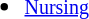<table>
<tr>
<td valign=top></td>
<td valign=top><br><ul><li><small><a href='#'>Nursing</a></small></li></ul></td>
</tr>
</table>
